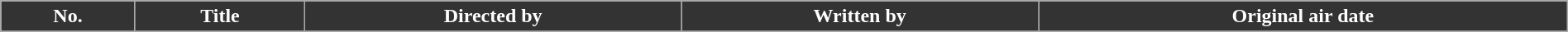<table class="wikitable" style="width:100%; background:#fff;">
<tr>
<th style="background:#333; color:#fff;">No.</th>
<th style="background:#333; color:#fff;">Title</th>
<th style="background:#333; color:#fff;">Directed by</th>
<th style="background:#333; color:#fff;">Written by</th>
<th style="background:#333; color:#fff;">Original air date</th>
</tr>
<tr>
</tr>
</table>
